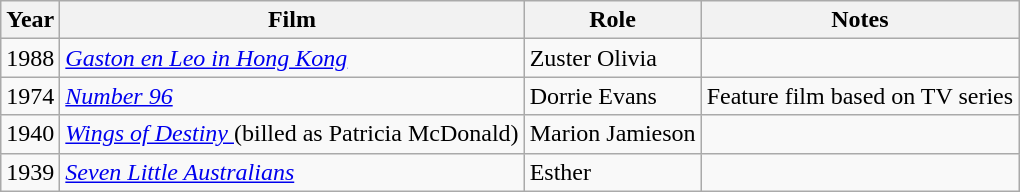<table class="wikitable">
<tr>
<th>Year</th>
<th>Film</th>
<th>Role</th>
<th>Notes</th>
</tr>
<tr>
<td>1988</td>
<td><em><a href='#'>Gaston en Leo in Hong Kong</a></em></td>
<td>Zuster Olivia</td>
<td></td>
</tr>
<tr>
<td>1974</td>
<td><em><a href='#'>Number 96</a></em></td>
<td>Dorrie Evans</td>
<td>Feature film based on TV series</td>
</tr>
<tr>
<td>1940</td>
<td><em><a href='#'>Wings of Destiny </a></em> (billed as Patricia McDonald)</td>
<td>Marion Jamieson</td>
<td></td>
</tr>
<tr>
<td>1939</td>
<td><em><a href='#'>Seven Little Australians</a></em></td>
<td>Esther</td>
<td></td>
</tr>
</table>
